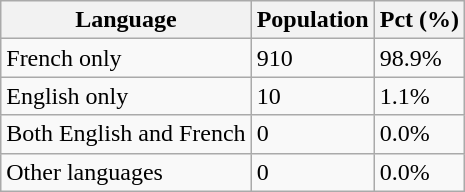<table class="wikitable">
<tr>
<th>Language</th>
<th>Population</th>
<th>Pct (%)</th>
</tr>
<tr>
<td>French only</td>
<td>910</td>
<td>98.9%</td>
</tr>
<tr>
<td>English only</td>
<td>10</td>
<td>1.1%</td>
</tr>
<tr>
<td>Both English and French</td>
<td>0</td>
<td>0.0%</td>
</tr>
<tr>
<td>Other languages</td>
<td>0</td>
<td>0.0%</td>
</tr>
</table>
